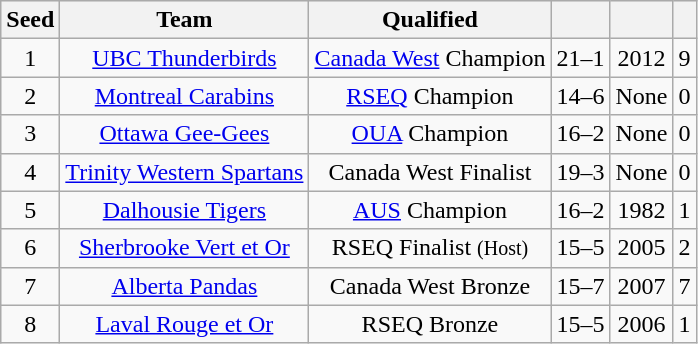<table class="wikitable sortable" style="text-align: center;">
<tr bgcolor="#efefef" align=center>
<th align=left>Seed</th>
<th align=left>Team</th>
<th align=left>Qualified</th>
<th align=left></th>
<th align=left></th>
<th align=left></th>
</tr>
<tr align=center>
<td>1</td>
<td><a href='#'>UBC Thunderbirds</a></td>
<td><a href='#'>Canada West</a> Champion</td>
<td>21–1</td>
<td>2012</td>
<td>9</td>
</tr>
<tr align=center>
<td>2</td>
<td><a href='#'>Montreal Carabins</a></td>
<td><a href='#'>RSEQ</a> Champion</td>
<td>14–6</td>
<td>None</td>
<td>0</td>
</tr>
<tr align=center>
<td>3</td>
<td><a href='#'>Ottawa Gee-Gees</a></td>
<td><a href='#'>OUA</a> Champion</td>
<td>16–2</td>
<td>None</td>
<td>0</td>
</tr>
<tr align=center>
<td>4</td>
<td><a href='#'>Trinity Western Spartans</a></td>
<td>Canada West Finalist</td>
<td>19–3</td>
<td>None</td>
<td>0</td>
</tr>
<tr align=center>
<td>5</td>
<td><a href='#'>Dalhousie Tigers</a></td>
<td><a href='#'>AUS</a> Champion</td>
<td>16–2</td>
<td>1982</td>
<td>1</td>
</tr>
<tr align=center>
<td>6</td>
<td><a href='#'>Sherbrooke Vert et Or</a></td>
<td>RSEQ Finalist <small>(Host)</small></td>
<td>15–5</td>
<td>2005</td>
<td>2</td>
</tr>
<tr align=center>
<td>7</td>
<td><a href='#'>Alberta Pandas</a></td>
<td>Canada West Bronze</td>
<td>15–7</td>
<td>2007</td>
<td>7</td>
</tr>
<tr align=center>
<td>8</td>
<td><a href='#'>Laval Rouge et Or</a></td>
<td>RSEQ Bronze</td>
<td>15–5</td>
<td>2006</td>
<td>1</td>
</tr>
</table>
